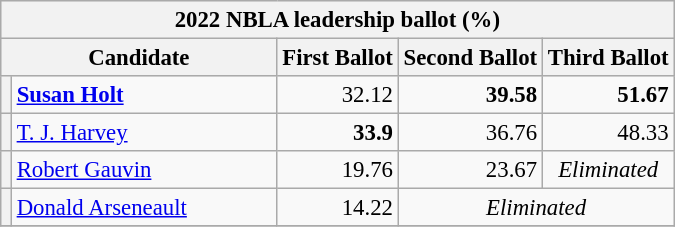<table class="wikitable" style="font-size: 95%;">
<tr style="background-color:#E9E9E9">
<th colspan="5">2022 NBLA leadership ballot (%)</th>
</tr>
<tr style="background-color:#E9E9E9">
<th colspan="2" style="width: 170px">Candidate</th>
<th>First Ballot</th>
<th>Second Ballot</th>
<th>Third Ballot</th>
</tr>
<tr>
<th></th>
<td style="width: 170px"><strong><a href='#'>Susan Holt</a></strong></td>
<td align="right">32.12</td>
<td align="right"><strong>39.58</strong></td>
<td align="right"><strong>51.67</strong></td>
</tr>
<tr>
<th></th>
<td style="width: 170px"><a href='#'>T. J. Harvey</a></td>
<td align="right"><strong>33.9</strong></td>
<td align="right">36.76</td>
<td align="right">48.33</td>
</tr>
<tr>
<th></th>
<td style="width: 170px"><a href='#'>Robert Gauvin</a></td>
<td align="right">19.76</td>
<td align="right">23.67</td>
<td align="center"><em>Eliminated</em></td>
</tr>
<tr>
<th></th>
<td style="width: 170px"><a href='#'>Donald Arseneault</a></td>
<td align="right">14.22</td>
<td colspan="2" align="center"><em>Eliminated</em></td>
</tr>
<tr>
</tr>
</table>
